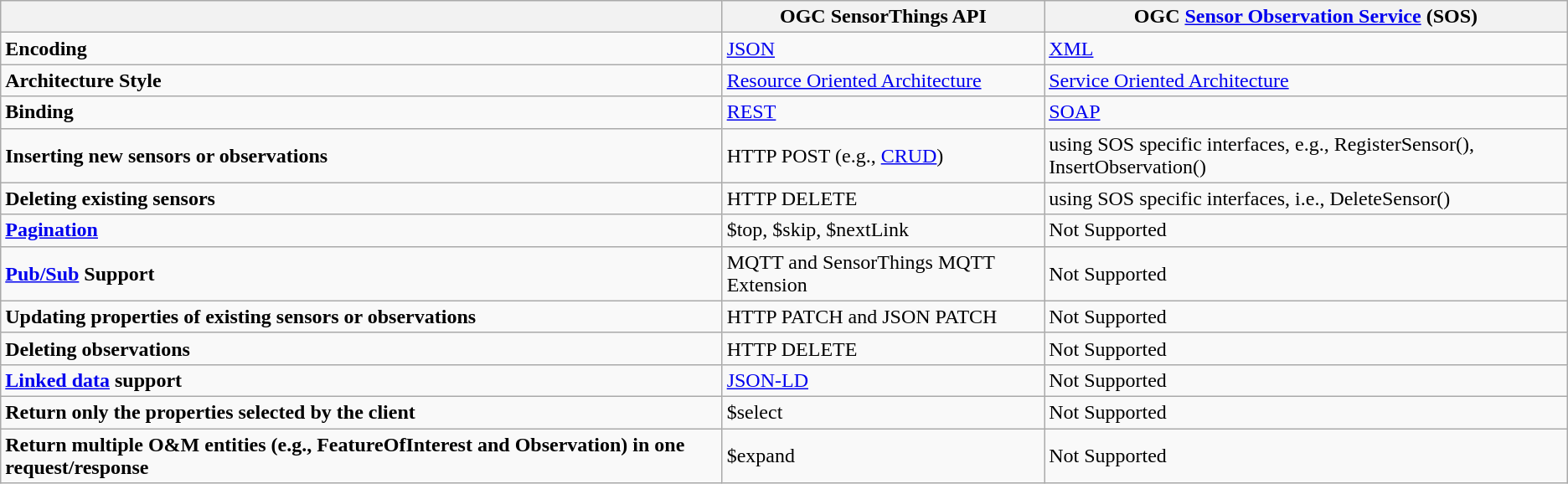<table class="wikitable">
<tr>
<th></th>
<th>OGC SensorThings API</th>
<th>OGC <a href='#'>Sensor Observation Service</a> (SOS)</th>
</tr>
<tr>
<td><strong>Encoding</strong></td>
<td><a href='#'>JSON</a></td>
<td><a href='#'>XML</a></td>
</tr>
<tr>
<td><strong>Architecture Style</strong></td>
<td><a href='#'>Resource Oriented Architecture</a></td>
<td><a href='#'>Service Oriented Architecture</a></td>
</tr>
<tr>
<td><strong>Binding</strong></td>
<td><a href='#'>REST</a></td>
<td><a href='#'>SOAP</a></td>
</tr>
<tr>
<td><strong>Inserting new sensors or observations</strong></td>
<td>HTTP POST (e.g., <a href='#'>CRUD</a>)</td>
<td>using SOS specific interfaces, e.g., RegisterSensor(), InsertObservation()</td>
</tr>
<tr>
<td><strong>Deleting existing sensors</strong></td>
<td>HTTP DELETE</td>
<td>using SOS specific interfaces, i.e., DeleteSensor()</td>
</tr>
<tr>
<td><strong><a href='#'>Pagination</a></strong></td>
<td>$top, $skip, $nextLink</td>
<td>Not Supported</td>
</tr>
<tr>
<td><strong><a href='#'>Pub/Sub</a> Support</strong></td>
<td>MQTT and SensorThings MQTT Extension</td>
<td>Not Supported</td>
</tr>
<tr>
<td><strong>Updating properties of existing sensors or observations</strong></td>
<td>HTTP PATCH and JSON PATCH</td>
<td>Not Supported</td>
</tr>
<tr>
<td><strong>Deleting observations</strong></td>
<td>HTTP DELETE</td>
<td>Not Supported</td>
</tr>
<tr>
<td><strong><a href='#'>Linked data</a> support</strong></td>
<td><a href='#'>JSON-LD</a></td>
<td>Not Supported</td>
</tr>
<tr>
<td><strong>Return only the properties selected by the client</strong></td>
<td>$select</td>
<td>Not Supported</td>
</tr>
<tr>
<td><strong>Return multiple O&M entities (e.g., FeatureOfInterest and Observation) in one request/response</strong></td>
<td>$expand</td>
<td>Not Supported</td>
</tr>
</table>
